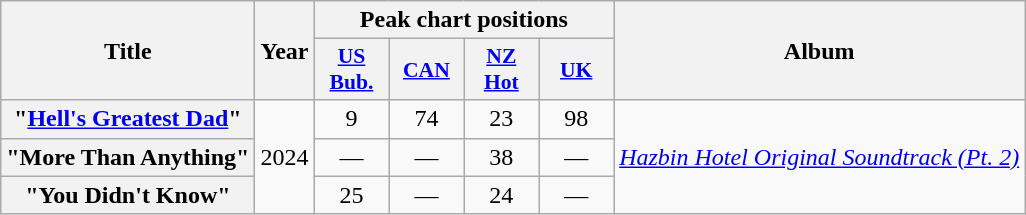<table class="wikitable plainrowheaders" style="text-align:center;">
<tr>
<th scope="col" rowspan="2">Title</th>
<th scope="col" rowspan="2">Year</th>
<th scope="col" colspan="4">Peak chart positions</th>
<th scope="col" rowspan="2">Album</th>
</tr>
<tr>
<th scope="col" style="width:3em;font-size:90%;"><a href='#'>US<br>Bub.</a><br></th>
<th scope="col" style="width:3em;font-size:90%;"><a href='#'>CAN</a><br></th>
<th scope="col" style="width:3em;font-size:90%;"><a href='#'>NZ<br>Hot</a><br></th>
<th scope="col" style="width:3em;font-size:90%;"><a href='#'>UK</a><br></th>
</tr>
<tr>
<th scope="row">"<a href='#'>Hell's Greatest Dad</a>"<br></th>
<td rowspan="3">2024</td>
<td>9</td>
<td>74</td>
<td>23</td>
<td>98</td>
<td rowspan="3"><em><a href='#'>Hazbin Hotel Original Soundtrack (Pt. 2)</a></em></td>
</tr>
<tr>
<th scope="row">"More Than Anything"<br></th>
<td>—</td>
<td>—</td>
<td>38</td>
<td>—</td>
</tr>
<tr>
<th scope="row">"You Didn't Know"<br></th>
<td>25</td>
<td>—</td>
<td>24</td>
<td>—</td>
</tr>
</table>
